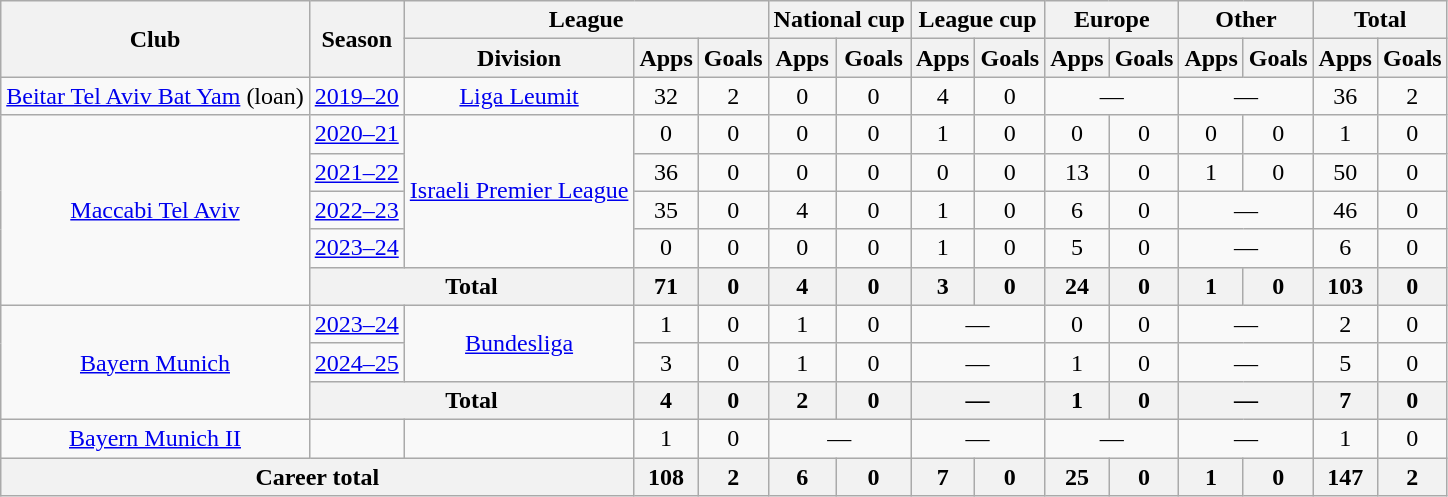<table class="wikitable" Style="text-align: center">
<tr>
<th rowspan="2">Club</th>
<th rowspan="2">Season</th>
<th colspan="3">League</th>
<th colspan="2">National cup</th>
<th colspan="2">League cup</th>
<th colspan="2">Europe</th>
<th colspan="2">Other</th>
<th colspan="2">Total</th>
</tr>
<tr>
<th>Division</th>
<th>Apps</th>
<th>Goals</th>
<th>Apps</th>
<th>Goals</th>
<th>Apps</th>
<th>Goals</th>
<th>Apps</th>
<th>Goals</th>
<th>Apps</th>
<th>Goals</th>
<th>Apps</th>
<th>Goals</th>
</tr>
<tr>
<td><a href='#'>Beitar Tel Aviv Bat Yam</a> (loan)</td>
<td><a href='#'>2019–20</a></td>
<td><a href='#'>Liga Leumit</a></td>
<td>32</td>
<td>2</td>
<td>0</td>
<td>0</td>
<td>4</td>
<td>0</td>
<td colspan="2">—</td>
<td colspan="2">—</td>
<td>36</td>
<td>2</td>
</tr>
<tr>
<td rowspan="5"><a href='#'>Maccabi Tel Aviv</a></td>
<td><a href='#'>2020–21</a></td>
<td rowspan="4"><a href='#'>Israeli Premier League</a></td>
<td>0</td>
<td>0</td>
<td>0</td>
<td>0</td>
<td>1</td>
<td>0</td>
<td>0</td>
<td>0</td>
<td>0</td>
<td>0</td>
<td>1</td>
<td>0</td>
</tr>
<tr>
<td><a href='#'>2021–22</a></td>
<td>36</td>
<td>0</td>
<td>0</td>
<td>0</td>
<td>0</td>
<td>0</td>
<td>13</td>
<td>0</td>
<td>1</td>
<td>0</td>
<td>50</td>
<td>0</td>
</tr>
<tr>
<td><a href='#'>2022–23</a></td>
<td>35</td>
<td>0</td>
<td>4</td>
<td>0</td>
<td>1</td>
<td>0</td>
<td>6</td>
<td>0</td>
<td colspan="2">—</td>
<td>46</td>
<td>0</td>
</tr>
<tr>
<td><a href='#'>2023–24</a></td>
<td>0</td>
<td>0</td>
<td>0</td>
<td>0</td>
<td>1</td>
<td>0</td>
<td>5</td>
<td>0</td>
<td colspan="2">—</td>
<td>6</td>
<td>0</td>
</tr>
<tr>
<th colspan="2">Total</th>
<th>71</th>
<th>0</th>
<th>4</th>
<th>0</th>
<th>3</th>
<th>0</th>
<th>24</th>
<th>0</th>
<th>1</th>
<th>0</th>
<th>103</th>
<th>0</th>
</tr>
<tr>
<td rowspan="3"><a href='#'>Bayern Munich</a></td>
<td><a href='#'>2023–24</a></td>
<td rowspan="2"><a href='#'>Bundesliga</a></td>
<td>1</td>
<td>0</td>
<td>1</td>
<td>0</td>
<td colspan="2">—</td>
<td>0</td>
<td>0</td>
<td colspan="2">—</td>
<td>2</td>
<td>0</td>
</tr>
<tr>
<td><a href='#'>2024–25</a></td>
<td>3</td>
<td>0</td>
<td>1</td>
<td>0</td>
<td colspan="2">—</td>
<td>1</td>
<td>0</td>
<td colspan="2">—</td>
<td>5</td>
<td>0</td>
</tr>
<tr>
<th colspan="2">Total</th>
<th>4</th>
<th>0</th>
<th>2</th>
<th>0</th>
<th colspan="2">—</th>
<th>1</th>
<th>0</th>
<th colspan="2">—</th>
<th>7</th>
<th>0</th>
</tr>
<tr>
<td><a href='#'>Bayern Munich II</a></td>
<td></td>
<td></td>
<td>1</td>
<td>0</td>
<td colspan="2">—</td>
<td colspan="2">—</td>
<td colspan="2">—</td>
<td colspan="2">—</td>
<td>1</td>
<td>0</td>
</tr>
<tr>
<th colspan="3">Career total</th>
<th>108</th>
<th>2</th>
<th>6</th>
<th>0</th>
<th>7</th>
<th>0</th>
<th>25</th>
<th>0</th>
<th>1</th>
<th>0</th>
<th>147</th>
<th>2</th>
</tr>
</table>
